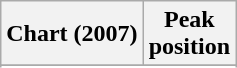<table class="wikitable sortable">
<tr>
<th>Chart (2007)</th>
<th>Peak<br>position</th>
</tr>
<tr>
</tr>
<tr>
</tr>
<tr>
</tr>
<tr>
</tr>
<tr>
</tr>
</table>
